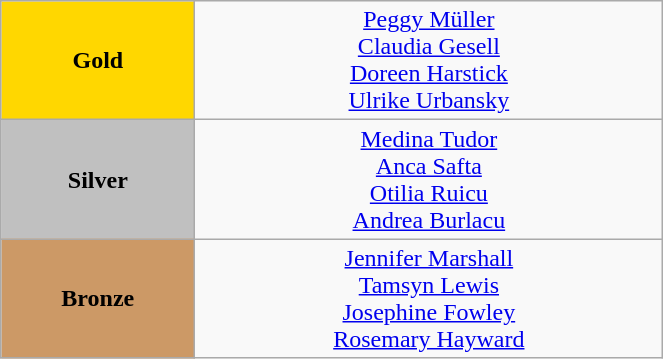<table class="wikitable" style="text-align:center; " width="35%">
<tr>
<td bgcolor="gold"><strong>Gold</strong></td>
<td><a href='#'>Peggy Müller</a><br><a href='#'>Claudia Gesell</a><br><a href='#'>Doreen Harstick</a><br><a href='#'>Ulrike Urbansky</a><br>  <small><em></em></small></td>
</tr>
<tr>
<td bgcolor="silver"><strong>Silver</strong></td>
<td><a href='#'>Medina Tudor</a><br><a href='#'>Anca Safta</a><br><a href='#'>Otilia Ruicu</a><br><a href='#'>Andrea Burlacu</a><br>  <small><em></em></small></td>
</tr>
<tr>
<td bgcolor="CC9966"><strong>Bronze</strong></td>
<td><a href='#'>Jennifer Marshall</a><br><a href='#'>Tamsyn Lewis</a><br><a href='#'>Josephine Fowley</a><br><a href='#'>Rosemary Hayward</a><br>  <small><em></em></small></td>
</tr>
</table>
